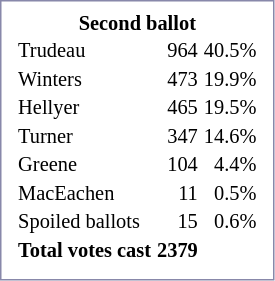<table cellpadding="1" style="float: right; line-height:1.1; border: 1px solid #8888aa; padding: 5px; font-size: 85%; margin: 0 15px 0 15px;">
<tr>
<td style="text-align: center;"><strong>Second ballot</strong><br><table style="text-align: left;">
<tr>
<td>Trudeau</td>
<td align=right>964</td>
<td align=right>40.5%</td>
</tr>
<tr>
<td>Winters</td>
<td align=right>473</td>
<td align=right>19.9%</td>
</tr>
<tr>
<td>Hellyer</td>
<td align=right>465</td>
<td align=right>19.5%</td>
</tr>
<tr>
<td>Turner</td>
<td align=right>347</td>
<td align=right>14.6%</td>
</tr>
<tr>
<td>Greene</td>
<td align=right>104</td>
<td align=right>4.4%</td>
</tr>
<tr>
<td>MacEachen</td>
<td align=right>11</td>
<td align=right>0.5%</td>
</tr>
<tr>
<td>Spoiled ballots</td>
<td align=right>15</td>
<td align=right>0.6%</td>
</tr>
<tr>
<td><strong>Total votes cast</strong></td>
<td align=right><strong>2379</strong></td>
</tr>
</table>
</td>
</tr>
</table>
